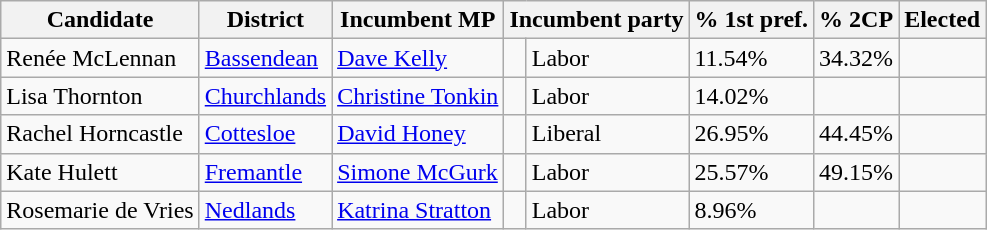<table class="wikitable sortable">
<tr>
<th>Candidate</th>
<th>District</th>
<th>Incumbent MP</th>
<th colspan="2">Incumbent party</th>
<th>% 1st pref.</th>
<th>% 2CP</th>
<th>Elected</th>
</tr>
<tr>
<td>Renée McLennan</td>
<td><a href='#'>Bassendean</a></td>
<td><a href='#'>Dave Kelly</a></td>
<td></td>
<td>Labor</td>
<td>11.54%</td>
<td>34.32%</td>
<td></td>
</tr>
<tr>
<td>Lisa Thornton</td>
<td><a href='#'>Churchlands</a></td>
<td><a href='#'>Christine Tonkin</a></td>
<td></td>
<td>Labor</td>
<td>14.02%</td>
<td></td>
<td></td>
</tr>
<tr>
<td>Rachel Horncastle</td>
<td><a href='#'>Cottesloe</a></td>
<td><a href='#'>David Honey</a></td>
<td></td>
<td>Liberal</td>
<td>26.95%</td>
<td>44.45%</td>
<td></td>
</tr>
<tr>
<td>Kate Hulett</td>
<td><a href='#'>Fremantle</a></td>
<td><a href='#'>Simone McGurk</a></td>
<td></td>
<td>Labor</td>
<td>25.57%</td>
<td>49.15%</td>
<td></td>
</tr>
<tr>
<td>Rosemarie de Vries</td>
<td><a href='#'>Nedlands</a></td>
<td><a href='#'>Katrina Stratton</a></td>
<td></td>
<td>Labor</td>
<td>8.96%</td>
<td></td>
<td></td>
</tr>
</table>
